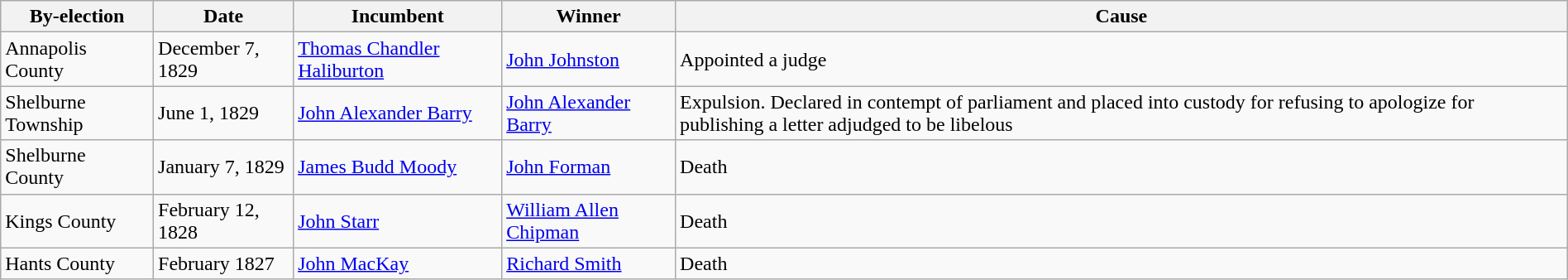<table class=wikitable style="width:100%">
<tr>
<th>By-election</th>
<th>Date</th>
<th>Incumbent</th>
<th>Winner</th>
<th>Cause</th>
</tr>
<tr>
<td>Annapolis County</td>
<td>December 7, 1829</td>
<td><a href='#'>Thomas Chandler Haliburton</a></td>
<td><a href='#'>John Johnston</a></td>
<td>Appointed a judge</td>
</tr>
<tr>
<td>Shelburne Township</td>
<td>June 1, 1829</td>
<td><a href='#'>John Alexander Barry</a></td>
<td><a href='#'>John Alexander Barry</a></td>
<td>Expulsion. Declared in contempt of parliament and placed into custody for refusing to apologize for publishing a letter adjudged to be libelous</td>
</tr>
<tr>
<td>Shelburne County</td>
<td>January 7, 1829</td>
<td><a href='#'>James Budd Moody</a></td>
<td><a href='#'>John Forman</a></td>
<td>Death</td>
</tr>
<tr>
<td>Kings County</td>
<td>February 12, 1828</td>
<td><a href='#'>John Starr</a></td>
<td><a href='#'>William Allen Chipman</a></td>
<td>Death</td>
</tr>
<tr>
<td>Hants County</td>
<td>February 1827</td>
<td><a href='#'>John MacKay</a></td>
<td><a href='#'>Richard Smith</a></td>
<td>Death</td>
</tr>
</table>
